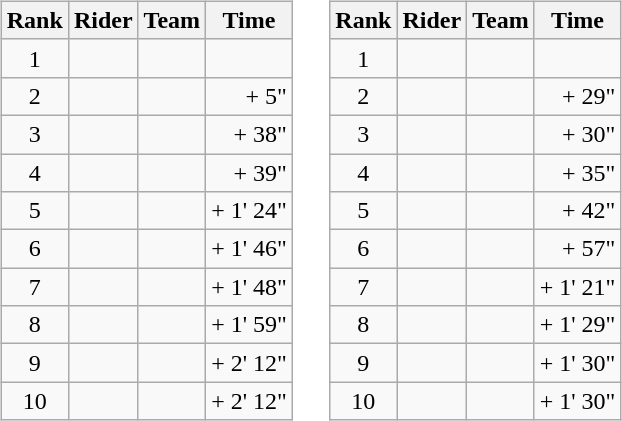<table>
<tr>
<td><br><table class="wikitable">
<tr>
<th scope="col">Rank</th>
<th scope="col">Rider</th>
<th scope="col">Team</th>
<th scope="col">Time</th>
</tr>
<tr>
<td style="text-align:center;">1</td>
<td></td>
<td></td>
<td style="text-align:right;"></td>
</tr>
<tr>
<td style="text-align:center;">2</td>
<td></td>
<td></td>
<td style="text-align:right;">+ 5"</td>
</tr>
<tr>
<td style="text-align:center;">3</td>
<td></td>
<td></td>
<td style="text-align:right;">+ 38"</td>
</tr>
<tr>
<td style="text-align:center;">4</td>
<td></td>
<td></td>
<td style="text-align:right;">+ 39"</td>
</tr>
<tr>
<td style="text-align:center;">5</td>
<td></td>
<td></td>
<td style="text-align:right;">+ 1' 24"</td>
</tr>
<tr>
<td style="text-align:center;">6</td>
<td></td>
<td></td>
<td style="text-align:right;">+ 1' 46"</td>
</tr>
<tr>
<td style="text-align:center;">7</td>
<td></td>
<td></td>
<td style="text-align:right;">+ 1' 48"</td>
</tr>
<tr>
<td style="text-align:center;">8</td>
<td></td>
<td></td>
<td style="text-align:right;">+ 1' 59"</td>
</tr>
<tr>
<td style="text-align:center;">9</td>
<td></td>
<td></td>
<td style="text-align:right;">+ 2' 12"</td>
</tr>
<tr>
<td style="text-align:center;">10</td>
<td></td>
<td></td>
<td style="text-align:right;">+ 2' 12"</td>
</tr>
</table>
</td>
<td></td>
<td><br><table class="wikitable">
<tr>
<th scope="col">Rank</th>
<th scope="col">Rider</th>
<th scope="col">Team</th>
<th scope="col">Time</th>
</tr>
<tr>
<td style="text-align:center;">1</td>
<td> </td>
<td></td>
<td style="text-align:right;"></td>
</tr>
<tr>
<td style="text-align:center;">2</td>
<td></td>
<td></td>
<td style="text-align:right;">+ 29"</td>
</tr>
<tr>
<td style="text-align:center;">3</td>
<td></td>
<td></td>
<td style="text-align:right;">+ 30"</td>
</tr>
<tr>
<td style="text-align:center;">4</td>
<td> </td>
<td></td>
<td style="text-align:right;">+ 35"</td>
</tr>
<tr>
<td style="text-align:center;">5</td>
<td></td>
<td></td>
<td style="text-align:right;">+ 42"</td>
</tr>
<tr>
<td style="text-align:center;">6</td>
<td></td>
<td></td>
<td style="text-align:right;">+ 57"</td>
</tr>
<tr>
<td style="text-align:center;">7</td>
<td></td>
<td></td>
<td style="text-align:right;">+ 1' 21"</td>
</tr>
<tr>
<td style="text-align:center;">8</td>
<td></td>
<td></td>
<td style="text-align:right;">+ 1' 29"</td>
</tr>
<tr>
<td style="text-align:center;">9</td>
<td></td>
<td></td>
<td style="text-align:right;">+ 1' 30"</td>
</tr>
<tr>
<td style="text-align:center;">10</td>
<td></td>
<td></td>
<td style="text-align:right;">+ 1' 30"</td>
</tr>
</table>
</td>
</tr>
</table>
